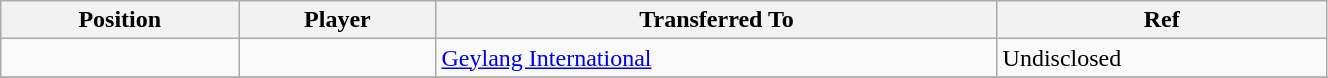<table class="wikitable sortable" style="width:70%; text-align:center; font-size:100%; text-align:left;">
<tr>
<th><strong>Position</strong></th>
<th><strong>Player</strong></th>
<th><strong>Transferred To</strong></th>
<th><strong>Ref</strong></th>
</tr>
<tr>
<td></td>
<td></td>
<td> <a href='#'>Geylang International</a></td>
<td>Undisclosed </td>
</tr>
<tr>
</tr>
</table>
